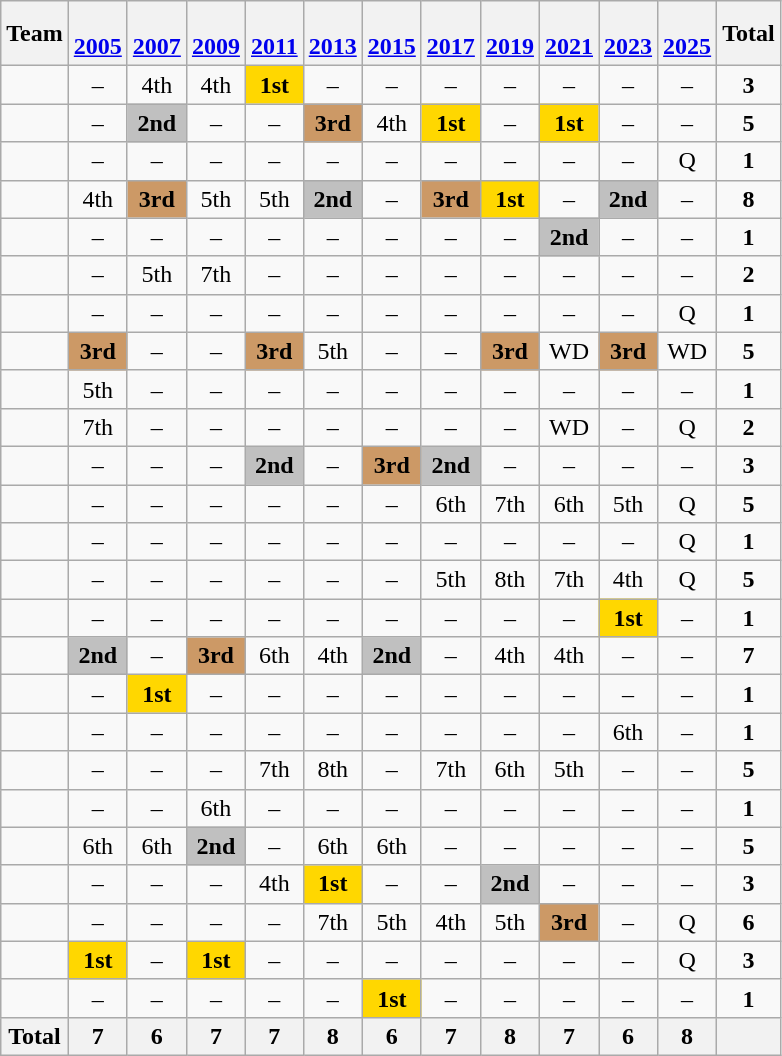<table class="wikitable" style="text-align:center">
<tr>
<th>Team</th>
<th><br><a href='#'>2005</a></th>
<th><br><a href='#'>2007</a></th>
<th><br><a href='#'>2009</a></th>
<th><br><a href='#'>2011</a></th>
<th><br><a href='#'>2013</a></th>
<th><br><a href='#'>2015</a></th>
<th><br><a href='#'>2017</a></th>
<th><br><a href='#'>2019</a></th>
<th><br><a href='#'>2021</a></th>
<th><br><a href='#'>2023</a></th>
<th><br><a href='#'>2025</a></th>
<th>Total</th>
</tr>
<tr>
<td align=left></td>
<td>–</td>
<td>4th</td>
<td>4th</td>
<td bgcolor=gold><strong>1st</strong></td>
<td>–</td>
<td>–</td>
<td>–</td>
<td>–</td>
<td>–</td>
<td>–</td>
<td>–</td>
<td><strong>3</strong></td>
</tr>
<tr>
<td align=left></td>
<td>–</td>
<td bgcolor=silver><strong>2nd</strong></td>
<td>–</td>
<td>–</td>
<td bgcolor=cc9966><strong>3rd</strong></td>
<td>4th</td>
<td bgcolor=gold><strong>1st</strong></td>
<td>–</td>
<td bgcolor=gold><strong>1st</strong></td>
<td>–</td>
<td>–</td>
<td><strong>5</strong></td>
</tr>
<tr>
<td align=left></td>
<td>–</td>
<td>–</td>
<td>–</td>
<td>–</td>
<td>–</td>
<td>–</td>
<td>–</td>
<td>–</td>
<td>–</td>
<td>–</td>
<td>Q</td>
<td><strong>1</strong></td>
</tr>
<tr>
<td align=left></td>
<td>4th</td>
<td bgcolor=cc9966><strong>3rd</strong></td>
<td>5th</td>
<td>5th</td>
<td bgcolor=silver><strong>2nd</strong></td>
<td>–</td>
<td bgcolor=cc9966><strong>3rd</strong></td>
<td bgcolor=gold><strong>1st</strong></td>
<td>–</td>
<td bgcolor=silver><strong>2nd</strong></td>
<td>–</td>
<td><strong>8</strong></td>
</tr>
<tr>
<td align=left></td>
<td>–</td>
<td>–</td>
<td>–</td>
<td>–</td>
<td>–</td>
<td>–</td>
<td>–</td>
<td>–</td>
<td bgcolor=silver><strong>2nd</strong></td>
<td>–</td>
<td>–</td>
<td><strong>1</strong></td>
</tr>
<tr>
<td align=left></td>
<td>–</td>
<td>5th</td>
<td>7th</td>
<td>–</td>
<td>–</td>
<td>–</td>
<td>–</td>
<td>–</td>
<td>–</td>
<td>–</td>
<td>–</td>
<td><strong>2</strong></td>
</tr>
<tr>
<td align=left></td>
<td>–</td>
<td>–</td>
<td>–</td>
<td>–</td>
<td>–</td>
<td>–</td>
<td>–</td>
<td>–</td>
<td>–</td>
<td>–</td>
<td>Q</td>
<td><strong>1</strong></td>
</tr>
<tr>
<td align=left></td>
<td bgcolor=cc9966><strong>3rd</strong></td>
<td>–</td>
<td>–</td>
<td bgcolor=cc9966><strong>3rd</strong></td>
<td>5th</td>
<td>–</td>
<td>–</td>
<td bgcolor=cc9966><strong>3rd</strong></td>
<td>WD</td>
<td bgcolor=cc9966><strong>3rd</strong></td>
<td>WD</td>
<td><strong>5</strong></td>
</tr>
<tr>
<td align=left></td>
<td>5th</td>
<td>–</td>
<td>–</td>
<td>–</td>
<td>–</td>
<td>–</td>
<td>–</td>
<td>–</td>
<td>–</td>
<td>–</td>
<td>–</td>
<td><strong>1</strong></td>
</tr>
<tr>
<td align=left></td>
<td>7th</td>
<td>–</td>
<td>–</td>
<td>–</td>
<td>–</td>
<td>–</td>
<td>–</td>
<td>–</td>
<td>WD</td>
<td>–</td>
<td>Q</td>
<td><strong>2</strong></td>
</tr>
<tr>
<td align=left></td>
<td>–</td>
<td>–</td>
<td>–</td>
<td bgcolor=silver><strong>2nd</strong></td>
<td>–</td>
<td bgcolor=cc9966><strong>3rd</strong></td>
<td bgcolor=silver><strong>2nd</strong></td>
<td>–</td>
<td>–</td>
<td>–</td>
<td>–</td>
<td><strong>3</strong></td>
</tr>
<tr>
<td align=left></td>
<td>–</td>
<td>–</td>
<td>–</td>
<td>–</td>
<td>–</td>
<td>–</td>
<td>6th</td>
<td>7th</td>
<td>6th</td>
<td>5th</td>
<td>Q</td>
<td><strong>5</strong></td>
</tr>
<tr>
<td align=left></td>
<td>–</td>
<td>–</td>
<td>–</td>
<td>–</td>
<td>–</td>
<td>–</td>
<td>–</td>
<td>–</td>
<td>–</td>
<td>–</td>
<td>Q</td>
<td><strong>1</strong></td>
</tr>
<tr>
<td align=left></td>
<td>–</td>
<td>–</td>
<td>–</td>
<td>–</td>
<td>–</td>
<td>–</td>
<td>5th</td>
<td>8th</td>
<td>7th</td>
<td>4th</td>
<td>Q</td>
<td><strong>5</strong></td>
</tr>
<tr>
<td align=left></td>
<td>–</td>
<td>–</td>
<td>–</td>
<td>–</td>
<td>–</td>
<td>–</td>
<td>–</td>
<td>–</td>
<td>–</td>
<td bgcolor=gold><strong>1st</strong></td>
<td>–</td>
<td><strong>1</strong></td>
</tr>
<tr>
<td align=left></td>
<td bgcolor=silver><strong>2nd</strong></td>
<td>–</td>
<td bgcolor=cc9966><strong>3rd</strong></td>
<td>6th</td>
<td>4th</td>
<td bgcolor=silver><strong>2nd</strong></td>
<td>–</td>
<td>4th</td>
<td>4th</td>
<td>–</td>
<td>–</td>
<td><strong>7</strong></td>
</tr>
<tr>
<td align=left></td>
<td>–</td>
<td bgcolor=gold><strong>1st</strong></td>
<td>–</td>
<td>–</td>
<td>–</td>
<td>–</td>
<td>–</td>
<td>–</td>
<td>–</td>
<td>–</td>
<td>–</td>
<td><strong>1</strong></td>
</tr>
<tr>
<td align=left></td>
<td>–</td>
<td>–</td>
<td>–</td>
<td>–</td>
<td>–</td>
<td>–</td>
<td>–</td>
<td>–</td>
<td>–</td>
<td>6th</td>
<td>–</td>
<td><strong>1</strong></td>
</tr>
<tr>
<td align=left></td>
<td>–</td>
<td>–</td>
<td>–</td>
<td>7th</td>
<td>8th</td>
<td>–</td>
<td>7th</td>
<td>6th</td>
<td>5th</td>
<td>–</td>
<td>–</td>
<td><strong>5</strong></td>
</tr>
<tr>
<td align=left></td>
<td>–</td>
<td>–</td>
<td>6th</td>
<td>–</td>
<td>–</td>
<td>–</td>
<td>–</td>
<td>–</td>
<td>–</td>
<td>–</td>
<td>–</td>
<td><strong>1</strong></td>
</tr>
<tr>
<td align=left></td>
<td>6th</td>
<td>6th</td>
<td bgcolor=silver><strong>2nd</strong></td>
<td>–</td>
<td>6th</td>
<td>6th</td>
<td>–</td>
<td>–</td>
<td>–</td>
<td>–</td>
<td>–</td>
<td><strong>5</strong></td>
</tr>
<tr>
<td align=left></td>
<td>–</td>
<td>–</td>
<td>–</td>
<td>4th</td>
<td bgcolor=gold><strong>1st</strong></td>
<td>–</td>
<td>–</td>
<td bgcolor=silver><strong>2nd</strong></td>
<td>–</td>
<td>–</td>
<td>–</td>
<td><strong>3</strong></td>
</tr>
<tr>
<td align=left></td>
<td>–</td>
<td>–</td>
<td>–</td>
<td>–</td>
<td>7th</td>
<td>5th</td>
<td>4th</td>
<td>5th</td>
<td bgcolor=cc9966><strong>3rd</strong></td>
<td>–</td>
<td>Q</td>
<td><strong>6</strong></td>
</tr>
<tr>
<td align=left></td>
<td bgcolor=gold><strong>1st</strong></td>
<td>–</td>
<td bgcolor=gold><strong>1st</strong></td>
<td>–</td>
<td>–</td>
<td>–</td>
<td>–</td>
<td>–</td>
<td>–</td>
<td>–</td>
<td>Q</td>
<td><strong>3</strong></td>
</tr>
<tr>
<td align=left></td>
<td>–</td>
<td>–</td>
<td>–</td>
<td>–</td>
<td>–</td>
<td bgcolor=gold><strong>1st</strong></td>
<td>–</td>
<td>–</td>
<td>–</td>
<td>–</td>
<td>–</td>
<td><strong>1</strong></td>
</tr>
<tr>
<th>Total</th>
<th>7</th>
<th>6</th>
<th>7</th>
<th>7</th>
<th>8</th>
<th>6</th>
<th>7</th>
<th>8</th>
<th>7</th>
<th>6</th>
<th>8</th>
<th></th>
</tr>
</table>
